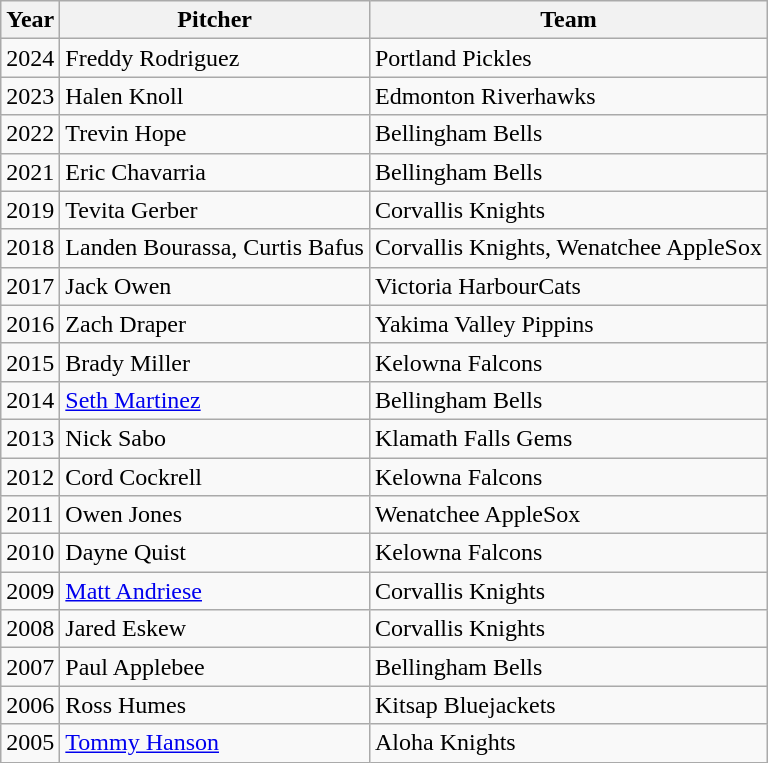<table class="wikitable">
<tr>
<th>Year</th>
<th>Pitcher</th>
<th>Team</th>
</tr>
<tr>
<td>2024</td>
<td>Freddy Rodriguez</td>
<td>Portland Pickles</td>
</tr>
<tr>
<td>2023</td>
<td>Halen Knoll</td>
<td>Edmonton Riverhawks</td>
</tr>
<tr>
<td>2022</td>
<td>Trevin Hope</td>
<td>Bellingham Bells</td>
</tr>
<tr>
<td>2021</td>
<td>Eric Chavarria</td>
<td>Bellingham Bells</td>
</tr>
<tr>
<td>2019</td>
<td>Tevita Gerber</td>
<td>Corvallis Knights</td>
</tr>
<tr>
<td>2018</td>
<td>Landen Bourassa, Curtis Bafus</td>
<td>Corvallis Knights, Wenatchee AppleSox</td>
</tr>
<tr>
<td>2017</td>
<td>Jack Owen</td>
<td>Victoria HarbourCats</td>
</tr>
<tr>
<td>2016</td>
<td>Zach Draper</td>
<td>Yakima Valley Pippins</td>
</tr>
<tr>
<td>2015</td>
<td>Brady Miller</td>
<td>Kelowna Falcons</td>
</tr>
<tr>
<td>2014</td>
<td><a href='#'>Seth Martinez</a></td>
<td>Bellingham Bells</td>
</tr>
<tr>
<td>2013</td>
<td>Nick Sabo</td>
<td>Klamath Falls Gems</td>
</tr>
<tr>
<td>2012</td>
<td>Cord Cockrell</td>
<td>Kelowna Falcons</td>
</tr>
<tr>
<td>2011</td>
<td>Owen Jones</td>
<td>Wenatchee AppleSox</td>
</tr>
<tr>
<td>2010</td>
<td>Dayne Quist</td>
<td>Kelowna Falcons</td>
</tr>
<tr>
<td>2009</td>
<td><a href='#'>Matt Andriese</a></td>
<td>Corvallis Knights</td>
</tr>
<tr>
<td>2008</td>
<td>Jared Eskew</td>
<td>Corvallis Knights</td>
</tr>
<tr>
<td>2007</td>
<td>Paul Applebee</td>
<td>Bellingham Bells</td>
</tr>
<tr>
<td>2006</td>
<td>Ross Humes</td>
<td>Kitsap Bluejackets</td>
</tr>
<tr>
<td>2005</td>
<td><a href='#'>Tommy Hanson</a></td>
<td>Aloha Knights</td>
</tr>
</table>
